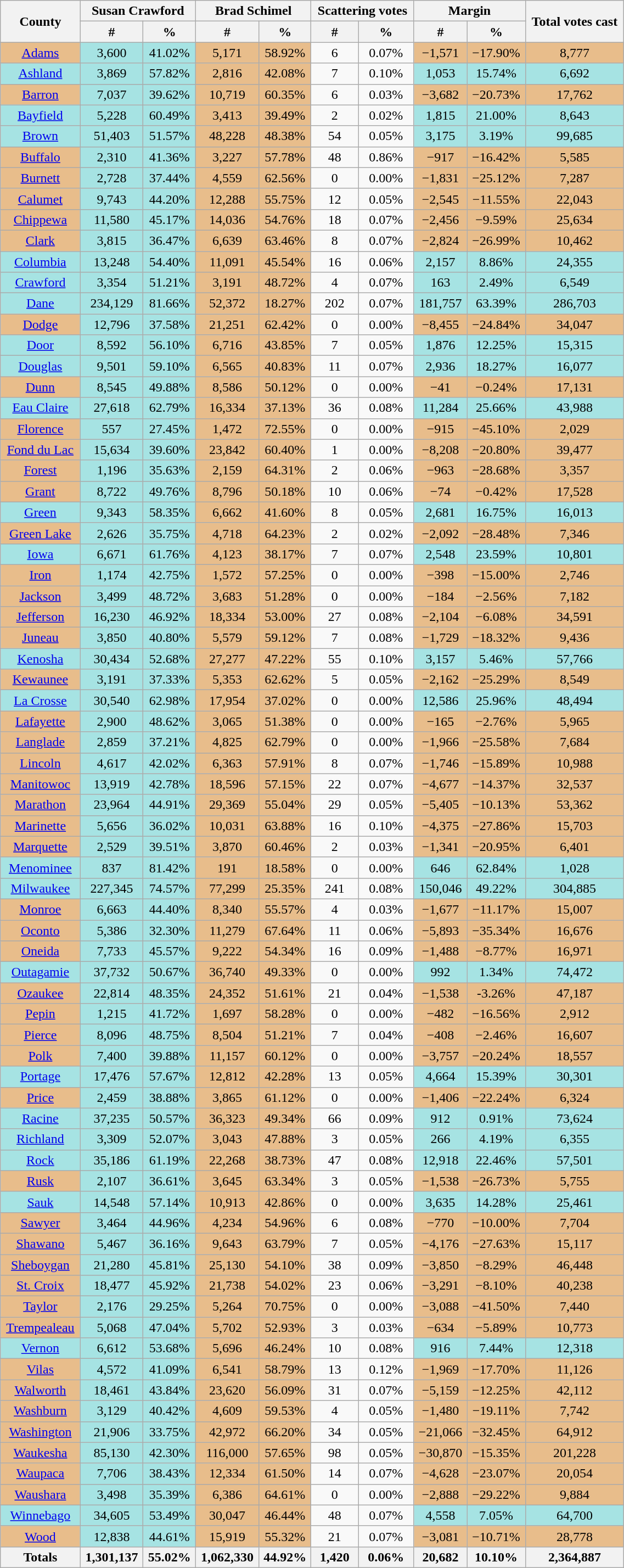<table width="60%"  class="wikitable sortable" style="text-align:center">
<tr>
<th style="text-align:center;" rowspan="2">County</th>
<th style="text-align:center;" colspan="2">Susan Crawford</th>
<th style="text-align:center;" colspan="2">Brad Schimel</th>
<th style="text-align:center;" colspan="2">Scattering votes</th>
<th style="text-align:center;" colspan="2">Margin</th>
<th style="text-align:center;" rowspan="2">Total votes cast</th>
</tr>
<tr>
<th style="text-align:center;" data-sort-type="number">#</th>
<th style="text-align:center;" data-sort-type="number">%</th>
<th style="text-align:center;" data-sort-type="number">#</th>
<th style="text-align:center;" data-sort-type="number">%</th>
<th style="text-align:center;" data-sort-type="number">#</th>
<th style="text-align:center;" data-sort-type="number">%</th>
<th style="text-align:center;" data-sort-type="number">#</th>
<th style="text-align:center;" data-sort-type="number">%</th>
</tr>
<tr style="text-align:center;">
<td style="background:#e8bd8b;"><a href='#'>Adams</a></td>
<td style="background:#a6e3e3;">3,600</td>
<td style="background:#a6e3e3;">41.02%</td>
<td style="background:#e8bd8b;">5,171</td>
<td style="background:#e8bd8b;">58.92%</td>
<td>6</td>
<td>0.07%</td>
<td style="background:#e8bd8b;">−1,571</td>
<td style="background:#e8bd8b;">−17.90%</td>
<td style="background:#e8bd8b;">8,777</td>
</tr>
<tr style="text-align:center;">
<td style="background:#a6e3e3;"><a href='#'>Ashland</a></td>
<td style="background:#a6e3e3;">3,869</td>
<td style="background:#a6e3e3;">57.82%</td>
<td style="background:#e8bd8b;">2,816</td>
<td style="background:#e8bd8b;">42.08%</td>
<td>7</td>
<td>0.10%</td>
<td style="background:#a6e3e3;">1,053</td>
<td style="background:#a6e3e3;">15.74%</td>
<td style="background:#a6e3e3;">6,692</td>
</tr>
<tr style="text-align:center;">
<td style="background:#e8bd8b;"><a href='#'>Barron</a></td>
<td style="background:#a6e3e3;">7,037</td>
<td style="background:#a6e3e3;">39.62%</td>
<td style="background:#e8bd8b;">10,719</td>
<td style="background:#e8bd8b;">60.35%</td>
<td>6</td>
<td>0.03%</td>
<td style="background:#e8bd8b;">−3,682</td>
<td style="background:#e8bd8b;">−20.73%</td>
<td style="background:#e8bd8b;">17,762</td>
</tr>
<tr style="text-align:center;">
<td style="background:#a6e3e3;"><a href='#'>Bayfield</a></td>
<td style="background:#a6e3e3;">5,228</td>
<td style="background:#a6e3e3;">60.49%</td>
<td style="background:#e8bd8b;">3,413</td>
<td style="background:#e8bd8b;">39.49%</td>
<td>2</td>
<td>0.02%</td>
<td style="background:#a6e3e3;">1,815</td>
<td style="background:#a6e3e3;">21.00%</td>
<td style="background:#a6e3e3;">8,643</td>
</tr>
<tr style="text-align:center;">
<td style="background:#a6e3e3;"><a href='#'>Brown</a></td>
<td style="background:#a6e3e3;">51,403</td>
<td style="background:#a6e3e3;">51.57%</td>
<td style="background:#e8bd8b;">48,228</td>
<td style="background:#e8bd8b;">48.38%</td>
<td>54</td>
<td>0.05%</td>
<td style="background:#a6e3e3;">3,175</td>
<td style="background:#a6e3e3;">3.19%</td>
<td style="background:#a6e3e3;">99,685</td>
</tr>
<tr style="text-align:center;">
<td style="background:#e8bd8b;"><a href='#'>Buffalo</a></td>
<td style="background:#a6e3e3;">2,310</td>
<td style="background:#a6e3e3;">41.36%</td>
<td style="background:#e8bd8b;">3,227</td>
<td style="background:#e8bd8b;">57.78%</td>
<td>48</td>
<td>0.86%</td>
<td style="background:#e8bd8b;">−917</td>
<td style="background:#e8bd8b;">−16.42%</td>
<td style="background:#e8bd8b;">5,585</td>
</tr>
<tr style="text-align:center;">
<td style="background:#e8bd8b;"><a href='#'>Burnett</a></td>
<td style="background:#a6e3e3;">2,728</td>
<td style="background:#a6e3e3;">37.44%</td>
<td style="background:#e8bd8b;">4,559</td>
<td style="background:#e8bd8b;">62.56%</td>
<td>0</td>
<td>0.00%</td>
<td style="background:#e8bd8b;">−1,831</td>
<td style="background:#e8bd8b;">−25.12%</td>
<td style="background:#e8bd8b;">7,287</td>
</tr>
<tr style="text-align:center;">
<td style="background:#e8bd8b;"><a href='#'>Calumet</a></td>
<td style="background:#a6e3e3;">9,743</td>
<td style="background:#a6e3e3;">44.20%</td>
<td style="background:#e8bd8b;">12,288</td>
<td style="background:#e8bd8b;">55.75%</td>
<td>12</td>
<td>0.05%</td>
<td style="background:#e8bd8b;">−2,545</td>
<td style="background:#e8bd8b;">−11.55%</td>
<td style="background:#e8bd8b;">22,043</td>
</tr>
<tr style="text-align:center;">
<td style="background:#e8bd8b;"><a href='#'>Chippewa</a></td>
<td style="background:#a6e3e3;">11,580</td>
<td style="background:#a6e3e3;">45.17%</td>
<td style="background:#e8bd8b;">14,036</td>
<td style="background:#e8bd8b;">54.76%</td>
<td>18</td>
<td>0.07%</td>
<td style="background:#e8bd8b;">−2,456</td>
<td style="background:#e8bd8b;">−9.59%</td>
<td style="background:#e8bd8b;">25,634</td>
</tr>
<tr style="text-align:center;">
<td style="background:#e8bd8b;"><a href='#'>Clark</a></td>
<td style="background:#a6e3e3;">3,815</td>
<td style="background:#a6e3e3;">36.47%</td>
<td style="background:#e8bd8b;">6,639</td>
<td style="background:#e8bd8b;">63.46%</td>
<td>8</td>
<td>0.07%</td>
<td style="background:#e8bd8b;">−2,824</td>
<td style="background:#e8bd8b;">−26.99%</td>
<td style="background:#e8bd8b;">10,462</td>
</tr>
<tr style="text-align:center;">
<td style="background:#a6e3e3;"><a href='#'>Columbia</a></td>
<td style="background:#a6e3e3;">13,248</td>
<td style="background:#a6e3e3;">54.40%</td>
<td style="background:#e8bd8b;">11,091</td>
<td style="background:#e8bd8b;">45.54%</td>
<td>16</td>
<td>0.06%</td>
<td style="background:#a6e3e3;">2,157</td>
<td style="background:#a6e3e3;">8.86%</td>
<td style="background:#a6e3e3;">24,355</td>
</tr>
<tr style="text-align:center;">
<td style="background:#a6e3e3;"><a href='#'>Crawford</a></td>
<td style="background:#a6e3e3;">3,354</td>
<td style="background:#a6e3e3;">51.21%</td>
<td style="background:#e8bd8b;">3,191</td>
<td style="background:#e8bd8b;">48.72%</td>
<td>4</td>
<td>0.07%</td>
<td style="background:#a6e3e3;">163</td>
<td style="background:#a6e3e3;">2.49%</td>
<td style="background:#a6e3e3;">6,549</td>
</tr>
<tr style="text-align:center;">
<td style="background:#a6e3e3;"><a href='#'>Dane</a></td>
<td style="background:#a6e3e3;">234,129</td>
<td style="background:#a6e3e3;">81.66%</td>
<td style="background:#e8bd8b;">52,372</td>
<td style="background:#e8bd8b;">18.27%</td>
<td>202</td>
<td>0.07%</td>
<td style="background:#a6e3e3;">181,757</td>
<td style="background:#a6e3e3;">63.39%</td>
<td style="background:#a6e3e3;">286,703</td>
</tr>
<tr style="text-align:center;">
<td style="background:#e8bd8b;"><a href='#'>Dodge</a></td>
<td style="background:#a6e3e3;">12,796</td>
<td style="background:#a6e3e3;">37.58%</td>
<td style="background:#e8bd8b;">21,251</td>
<td style="background:#e8bd8b;">62.42%</td>
<td>0</td>
<td>0.00%</td>
<td style="background:#e8bd8b;">−8,455</td>
<td style="background:#e8bd8b;">−24.84%</td>
<td style="background:#e8bd8b;">34,047</td>
</tr>
<tr style="text-align:center;">
<td style="background:#a6e3e3;"><a href='#'>Door</a></td>
<td style="background:#a6e3e3;">8,592</td>
<td style="background:#a6e3e3;">56.10%</td>
<td style="background:#e8bd8b;">6,716</td>
<td style="background:#e8bd8b;">43.85%</td>
<td>7</td>
<td>0.05%</td>
<td style="background:#a6e3e3;">1,876</td>
<td style="background:#a6e3e3;">12.25%</td>
<td style="background:#a6e3e3;">15,315</td>
</tr>
<tr style="text-align:center;">
<td style="background:#a6e3e3;"><a href='#'>Douglas</a></td>
<td style="background:#a6e3e3;">9,501</td>
<td style="background:#a6e3e3;">59.10%</td>
<td style="background:#e8bd8b;">6,565</td>
<td style="background:#e8bd8b;">40.83%</td>
<td>11</td>
<td>0.07%</td>
<td style="background:#a6e3e3;">2,936</td>
<td style="background:#a6e3e3;">18.27%</td>
<td style="background:#a6e3e3;">16,077</td>
</tr>
<tr style="text-align:center;">
<td style="background:#e8bd8b;"><a href='#'>Dunn</a></td>
<td style="background:#a6e3e3;">8,545</td>
<td style="background:#a6e3e3;">49.88%</td>
<td style="background:#e8bd8b;">8,586</td>
<td style="background:#e8bd8b;">50.12%</td>
<td>0</td>
<td>0.00%</td>
<td style="background:#e8bd8b;">−41</td>
<td style="background:#e8bd8b;">−0.24%</td>
<td style="background:#e8bd8b;">17,131</td>
</tr>
<tr style="text-align:center;">
<td style="background:#a6e3e3;"><a href='#'>Eau Claire</a></td>
<td style="background:#a6e3e3;">27,618</td>
<td style="background:#a6e3e3;">62.79%</td>
<td style="background:#e8bd8b;">16,334</td>
<td style="background:#e8bd8b;">37.13%</td>
<td>36</td>
<td>0.08%</td>
<td style="background:#a6e3e3;">11,284</td>
<td style="background:#a6e3e3;">25.66%</td>
<td style="background:#a6e3e3;">43,988</td>
</tr>
<tr style="text-align:center;">
<td style="background:#e8bd8b;"><a href='#'>Florence</a></td>
<td style="background:#a6e3e3;">557</td>
<td style="background:#a6e3e3;">27.45%</td>
<td style="background:#e8bd8b;">1,472</td>
<td style="background:#e8bd8b;">72.55%</td>
<td>0</td>
<td>0.00%</td>
<td style="background:#e8bd8b;">−915</td>
<td style="background:#e8bd8b;">−45.10%</td>
<td style="background:#e8bd8b;">2,029</td>
</tr>
<tr style="text-align:center;">
<td style="background:#e8bd8b;"><a href='#'>Fond du Lac</a></td>
<td style="background:#a6e3e3;">15,634</td>
<td style="background:#a6e3e3;">39.60%</td>
<td style="background:#e8bd8b;">23,842</td>
<td style="background:#e8bd8b;">60.40%</td>
<td>1</td>
<td>0.00%</td>
<td style="background:#e8bd8b;">−8,208</td>
<td style="background:#e8bd8b;">−20.80%</td>
<td style="background:#e8bd8b;">39,477</td>
</tr>
<tr style="text-align:center;">
<td style="background:#e8bd8b;"><a href='#'>Forest</a></td>
<td style="background:#a6e3e3;">1,196</td>
<td style="background:#a6e3e3;">35.63%</td>
<td style="background:#e8bd8b;">2,159</td>
<td style="background:#e8bd8b;">64.31%</td>
<td>2</td>
<td>0.06%</td>
<td style="background:#e8bd8b;">−963</td>
<td style="background:#e8bd8b;">−28.68%</td>
<td style="background:#e8bd8b;">3,357</td>
</tr>
<tr style="text-align:center;">
<td style="background:#e8bd8b;"><a href='#'>Grant</a></td>
<td style="background:#a6e3e3;">8,722</td>
<td style="background:#a6e3e3;">49.76%</td>
<td style="background:#e8bd8b;">8,796</td>
<td style="background:#e8bd8b;">50.18%</td>
<td>10</td>
<td>0.06%</td>
<td style="background:#e8bd8b;">−74</td>
<td style="background:#e8bd8b;">−0.42%</td>
<td style="background:#e8bd8b;">17,528</td>
</tr>
<tr style="text-align:center;">
<td style="background:#a6e3e3;"><a href='#'>Green</a></td>
<td style="background:#a6e3e3;">9,343</td>
<td style="background:#a6e3e3;">58.35%</td>
<td style="background:#e8bd8b;">6,662</td>
<td style="background:#e8bd8b;">41.60%</td>
<td>8</td>
<td>0.05%</td>
<td style="background:#a6e3e3;">2,681</td>
<td style="background:#a6e3e3;">16.75%</td>
<td style="background:#a6e3e3;">16,013</td>
</tr>
<tr style="text-align:center;">
<td style="background:#e8bd8b;"><a href='#'>Green Lake</a></td>
<td style="background:#a6e3e3;">2,626</td>
<td style="background:#a6e3e3;">35.75%</td>
<td style="background:#e8bd8b;">4,718</td>
<td style="background:#e8bd8b;">64.23%</td>
<td>2</td>
<td>0.02%</td>
<td style="background:#e8bd8b;">−2,092</td>
<td style="background:#e8bd8b;">−28.48%</td>
<td style="background:#e8bd8b;">7,346</td>
</tr>
<tr style="text-align:center;">
<td style="background:#a6e3e3;"><a href='#'>Iowa</a></td>
<td style="background:#a6e3e3;">6,671</td>
<td style="background:#a6e3e3;">61.76%</td>
<td style="background:#e8bd8b;">4,123</td>
<td style="background:#e8bd8b;">38.17%</td>
<td>7</td>
<td>0.07%</td>
<td style="background:#a6e3e3;">2,548</td>
<td style="background:#a6e3e3;">23.59%</td>
<td style="background:#a6e3e3;">10,801</td>
</tr>
<tr style="text-align:center;">
<td style="background:#e8bd8b;"><a href='#'>Iron</a></td>
<td style="background:#a6e3e3;">1,174</td>
<td style="background:#a6e3e3;">42.75%</td>
<td style="background:#e8bd8b;">1,572</td>
<td style="background:#e8bd8b;">57.25%</td>
<td>0</td>
<td>0.00%</td>
<td style="background:#e8bd8b;">−398</td>
<td style="background:#e8bd8b;">−15.00%</td>
<td style="background:#e8bd8b;">2,746</td>
</tr>
<tr style="text-align:center;">
<td style="background:#e8bd8b;"><a href='#'>Jackson</a></td>
<td style="background:#a6e3e3;">3,499</td>
<td style="background:#a6e3e3;">48.72%</td>
<td style="background:#e8bd8b;">3,683</td>
<td style="background:#e8bd8b;">51.28%</td>
<td>0</td>
<td>0.00%</td>
<td style="background:#e8bd8b;">−184</td>
<td style="background:#e8bd8b;">−2.56%</td>
<td style="background:#e8bd8b;">7,182</td>
</tr>
<tr style="text-align:center;">
<td style="background:#e8bd8b;"><a href='#'>Jefferson</a></td>
<td style="background:#a6e3e3;">16,230</td>
<td style="background:#a6e3e3;">46.92%</td>
<td style="background:#e8bd8b;">18,334</td>
<td style="background:#e8bd8b;">53.00%</td>
<td>27</td>
<td>0.08%</td>
<td style="background:#e8bd8b;">−2,104</td>
<td style="background:#e8bd8b;">−6.08%</td>
<td style="background:#e8bd8b;">34,591</td>
</tr>
<tr style="text-align:center;">
<td style="background:#e8bd8b;"><a href='#'>Juneau</a></td>
<td style="background:#a6e3e3;">3,850</td>
<td style="background:#a6e3e3;">40.80%</td>
<td style="background:#e8bd8b;">5,579</td>
<td style="background:#e8bd8b;">59.12%</td>
<td>7</td>
<td>0.08%</td>
<td style="background:#e8bd8b;">−1,729</td>
<td style="background:#e8bd8b;">−18.32%</td>
<td style="background:#e8bd8b;">9,436</td>
</tr>
<tr style="text-align:center;">
<td style="background:#a6e3e3;"><a href='#'>Kenosha</a></td>
<td style="background:#a6e3e3;">30,434</td>
<td style="background:#a6e3e3;">52.68%</td>
<td style="background:#e8bd8b;">27,277</td>
<td style="background:#e8bd8b;">47.22%</td>
<td>55</td>
<td>0.10%</td>
<td style="background:#a6e3e3;">3,157</td>
<td style="background:#a6e3e3;">5.46%</td>
<td style="background:#a6e3e3;">57,766</td>
</tr>
<tr style="text-align:center;">
<td style="background:#e8bd8b;"><a href='#'>Kewaunee</a></td>
<td style="background:#a6e3e3;">3,191</td>
<td style="background:#a6e3e3;">37.33%</td>
<td style="background:#e8bd8b;">5,353</td>
<td style="background:#e8bd8b;">62.62%</td>
<td>5</td>
<td>0.05%</td>
<td style="background:#e8bd8b;">−2,162</td>
<td style="background:#e8bd8b;">−25.29%</td>
<td style="background:#e8bd8b;">8,549</td>
</tr>
<tr style="text-align:center;">
<td style="background:#a6e3e3;"><a href='#'>La Crosse</a></td>
<td style="background:#a6e3e3;">30,540</td>
<td style="background:#a6e3e3;">62.98%</td>
<td style="background:#e8bd8b;">17,954</td>
<td style="background:#e8bd8b;">37.02%</td>
<td>0</td>
<td>0.00%</td>
<td style="background:#a6e3e3;">12,586</td>
<td style="background:#a6e3e3;">25.96%</td>
<td style="background:#a6e3e3;">48,494</td>
</tr>
<tr style="text-align:center;">
<td style="background:#e8bd8b;"><a href='#'>Lafayette</a></td>
<td style="background:#a6e3e3;">2,900</td>
<td style="background:#a6e3e3;">48.62%</td>
<td style="background:#e8bd8b;">3,065</td>
<td style="background:#e8bd8b;">51.38%</td>
<td>0</td>
<td>0.00%</td>
<td style="background:#e8bd8b;">−165</td>
<td style="background:#e8bd8b;">−2.76%</td>
<td style="background:#e8bd8b;">5,965</td>
</tr>
<tr style="text-align:center;">
<td style="background:#e8bd8b;"><a href='#'>Langlade</a></td>
<td style="background:#a6e3e3;">2,859</td>
<td style="background:#a6e3e3;">37.21%</td>
<td style="background:#e8bd8b;">4,825</td>
<td style="background:#e8bd8b;">62.79%</td>
<td>0</td>
<td>0.00%</td>
<td style="background:#e8bd8b;">−1,966</td>
<td style="background:#e8bd8b;">−25.58%</td>
<td style="background:#e8bd8b;">7,684</td>
</tr>
<tr style="text-align:center;">
<td style="background:#e8bd8b;"><a href='#'>Lincoln</a></td>
<td style="background:#a6e3e3;">4,617</td>
<td style="background:#a6e3e3;">42.02%</td>
<td style="background:#e8bd8b;">6,363</td>
<td style="background:#e8bd8b;">57.91%</td>
<td>8</td>
<td>0.07%</td>
<td style="background:#e8bd8b;">−1,746</td>
<td style="background:#e8bd8b;">−15.89%</td>
<td style="background:#e8bd8b;">10,988</td>
</tr>
<tr style="text-align:center;">
<td style="background:#e8bd8b;"><a href='#'>Manitowoc</a></td>
<td style="background:#a6e3e3;">13,919</td>
<td style="background:#a6e3e3;">42.78%</td>
<td style="background:#e8bd8b;">18,596</td>
<td style="background:#e8bd8b;">57.15%</td>
<td>22</td>
<td>0.07%</td>
<td style="background:#e8bd8b;">−4,677</td>
<td style="background:#e8bd8b;">−14.37%</td>
<td style="background:#e8bd8b;">32,537</td>
</tr>
<tr style="text-align:center;">
<td style="background:#e8bd8b;"><a href='#'>Marathon</a></td>
<td style="background:#a6e3e3;">23,964</td>
<td style="background:#a6e3e3;">44.91%</td>
<td style="background:#e8bd8b;">29,369</td>
<td style="background:#e8bd8b;">55.04%</td>
<td>29</td>
<td>0.05%</td>
<td style="background:#e8bd8b;">−5,405</td>
<td style="background:#e8bd8b;">−10.13%</td>
<td style="background:#e8bd8b;">53,362</td>
</tr>
<tr style="text-align:center;">
<td style="background:#e8bd8b;"><a href='#'>Marinette</a></td>
<td style="background:#a6e3e3;">5,656</td>
<td style="background:#a6e3e3;">36.02%</td>
<td style="background:#e8bd8b;">10,031</td>
<td style="background:#e8bd8b;">63.88%</td>
<td>16</td>
<td>0.10%</td>
<td style="background:#e8bd8b;">−4,375</td>
<td style="background:#e8bd8b;">−27.86%</td>
<td style="background:#e8bd8b;">15,703</td>
</tr>
<tr style="text-align:center;">
<td style="background:#e8bd8b;"><a href='#'>Marquette</a></td>
<td style="background:#a6e3e3;">2,529</td>
<td style="background:#a6e3e3;">39.51%</td>
<td style="background:#e8bd8b;">3,870</td>
<td style="background:#e8bd8b;">60.46%</td>
<td>2</td>
<td>0.03%</td>
<td style="background:#e8bd8b;">−1,341</td>
<td style="background:#e8bd8b;">−20.95%</td>
<td style="background:#e8bd8b;">6,401</td>
</tr>
<tr style="text-align:center;">
<td style="background:#a6e3e3;"><a href='#'>Menominee</a></td>
<td style="background:#a6e3e3;">837</td>
<td style="background:#a6e3e3;">81.42%</td>
<td style="background:#e8bd8b;">191</td>
<td style="background:#e8bd8b;">18.58%</td>
<td>0</td>
<td>0.00%</td>
<td style="background:#a6e3e3;">646</td>
<td style="background:#a6e3e3;">62.84%</td>
<td style="background:#a6e3e3;">1,028</td>
</tr>
<tr style="text-align:center;">
<td style="background:#a6e3e3;"><a href='#'>Milwaukee</a></td>
<td style="background:#a6e3e3;">227,345</td>
<td style="background:#a6e3e3;">74.57%</td>
<td style="background:#e8bd8b;">77,299</td>
<td style="background:#e8bd8b;">25.35%</td>
<td>241</td>
<td>0.08%</td>
<td style="background:#a6e3e3;">150,046</td>
<td style="background:#a6e3e3;">49.22%</td>
<td style="background:#a6e3e3;">304,885</td>
</tr>
<tr style="text-align:center;">
<td style="background:#e8bd8b;"><a href='#'>Monroe</a></td>
<td style="background:#a6e3e3;">6,663</td>
<td style="background:#a6e3e3;">44.40%</td>
<td style="background:#e8bd8b;">8,340</td>
<td style="background:#e8bd8b;">55.57%</td>
<td>4</td>
<td>0.03%</td>
<td style="background:#e8bd8b;">−1,677</td>
<td style="background:#e8bd8b;">−11.17%</td>
<td style="background:#e8bd8b;">15,007</td>
</tr>
<tr style="text-align:center;">
<td style="background:#e8bd8b;"><a href='#'>Oconto</a></td>
<td style="background:#a6e3e3;">5,386</td>
<td style="background:#a6e3e3;">32.30%</td>
<td style="background:#e8bd8b;">11,279</td>
<td style="background:#e8bd8b;">67.64%</td>
<td>11</td>
<td>0.06%</td>
<td style="background:#e8bd8b;">−5,893</td>
<td style="background:#e8bd8b;">−35.34%</td>
<td style="background:#e8bd8b;">16,676</td>
</tr>
<tr style="text-align:center;">
<td style="background:#e8bd8b;"><a href='#'>Oneida</a></td>
<td style="background:#a6e3e3;">7,733</td>
<td style="background:#a6e3e3;">45.57%</td>
<td style="background:#e8bd8b;">9,222</td>
<td style="background:#e8bd8b;">54.34%</td>
<td>16</td>
<td>0.09%</td>
<td style="background:#e8bd8b;">−1,488</td>
<td style="background:#e8bd8b;">−8.77%</td>
<td style="background:#e8bd8b;">16,971</td>
</tr>
<tr style="text-align:center;">
<td style="background:#a6e3e3;"><a href='#'>Outagamie</a></td>
<td style="background:#a6e3e3;">37,732</td>
<td style="background:#a6e3e3;">50.67%</td>
<td style="background:#e8bd8b;">36,740</td>
<td style="background:#e8bd8b;">49.33%</td>
<td>0</td>
<td>0.00%</td>
<td style="background:#a6e3e3;">992</td>
<td style="background:#a6e3e3;">1.34%</td>
<td style="background:#a6e3e3;">74,472</td>
</tr>
<tr style="text-align:center;">
<td style="background:#e8bd8b;"><a href='#'>Ozaukee</a></td>
<td style="background:#a6e3e3;">22,814</td>
<td style="background:#a6e3e3;">48.35%</td>
<td style="background:#e8bd8b;">24,352</td>
<td style="background:#e8bd8b;">51.61%</td>
<td>21</td>
<td>0.04%</td>
<td style="background:#e8bd8b;">−1,538</td>
<td style="background:#e8bd8b;">-3.26%</td>
<td style="background:#e8bd8b;">47,187</td>
</tr>
<tr style="text-align:center;">
<td style="background:#e8bd8b;"><a href='#'>Pepin</a></td>
<td style="background:#a6e3e3;">1,215</td>
<td style="background:#a6e3e3;">41.72%</td>
<td style="background:#e8bd8b;">1,697</td>
<td style="background:#e8bd8b;">58.28%</td>
<td>0</td>
<td>0.00%</td>
<td style="background:#e8bd8b;">−482</td>
<td style="background:#e8bd8b;">−16.56%</td>
<td style="background:#e8bd8b;">2,912</td>
</tr>
<tr style="text-align:center;">
<td style="background:#e8bd8b;"><a href='#'>Pierce</a></td>
<td style="background:#a6e3e3;">8,096</td>
<td style="background:#a6e3e3;">48.75%</td>
<td style="background:#e8bd8b;">8,504</td>
<td style="background:#e8bd8b;">51.21%</td>
<td>7</td>
<td>0.04%</td>
<td style="background:#e8bd8b;">−408</td>
<td style="background:#e8bd8b;">−2.46%</td>
<td style="background:#e8bd8b;">16,607</td>
</tr>
<tr style="text-align:center;">
<td style="background:#e8bd8b;"><a href='#'>Polk</a></td>
<td style="background:#a6e3e3;">7,400</td>
<td style="background:#a6e3e3;">39.88%</td>
<td style="background:#e8bd8b;">11,157</td>
<td style="background:#e8bd8b;">60.12%</td>
<td>0</td>
<td>0.00%</td>
<td style="background:#e8bd8b;">−3,757</td>
<td style="background:#e8bd8b;">−20.24%</td>
<td style="background:#e8bd8b;">18,557</td>
</tr>
<tr style="text-align:center;">
<td style="background:#a6e3e3;"><a href='#'>Portage</a></td>
<td style="background:#a6e3e3;">17,476</td>
<td style="background:#a6e3e3;">57.67%</td>
<td style="background:#e8bd8b;">12,812</td>
<td style="background:#e8bd8b;">42.28%</td>
<td>13</td>
<td>0.05%</td>
<td style="background:#a6e3e3;">4,664</td>
<td style="background:#a6e3e3;">15.39%</td>
<td style="background:#a6e3e3;">30,301</td>
</tr>
<tr style="text-align:center;">
<td style="background:#e8bd8b;"><a href='#'>Price</a></td>
<td style="background:#a6e3e3;">2,459</td>
<td style="background:#a6e3e3;">38.88%</td>
<td style="background:#e8bd8b;">3,865</td>
<td style="background:#e8bd8b;">61.12%</td>
<td>0</td>
<td>0.00%</td>
<td style="background:#e8bd8b;">−1,406</td>
<td style="background:#e8bd8b;">−22.24%</td>
<td style="background:#e8bd8b;">6,324</td>
</tr>
<tr style="text-align:center;">
<td style="background:#a6e3e3;"><a href='#'>Racine</a></td>
<td style="background:#a6e3e3;">37,235</td>
<td style="background:#a6e3e3;">50.57%</td>
<td style="background:#e8bd8b;">36,323</td>
<td style="background:#e8bd8b;">49.34%</td>
<td>66</td>
<td>0.09%</td>
<td style="background:#a6e3e3;">912</td>
<td style="background:#a6e3e3;">0.91%</td>
<td style="background:#a6e3e3;">73,624</td>
</tr>
<tr style="text-align:center;">
<td style="background:#a6e3e3;"><a href='#'>Richland</a></td>
<td style="background:#a6e3e3;">3,309</td>
<td style="background:#a6e3e3;">52.07%</td>
<td style="background:#e8bd8b;">3,043</td>
<td style="background:#e8bd8b;">47.88%</td>
<td>3</td>
<td>0.05%</td>
<td style="background:#a6e3e3;">266</td>
<td style="background:#a6e3e3;">4.19%</td>
<td style="background:#a6e3e3;">6,355</td>
</tr>
<tr style="text-align:center;">
<td style="background:#a6e3e3;"><a href='#'>Rock</a></td>
<td style="background:#a6e3e3;">35,186</td>
<td style="background:#a6e3e3;">61.19%</td>
<td style="background:#e8bd8b;">22,268</td>
<td style="background:#e8bd8b;">38.73%</td>
<td>47</td>
<td>0.08%</td>
<td style="background:#a6e3e3;">12,918</td>
<td style="background:#a6e3e3;">22.46%</td>
<td style="background:#a6e3e3;">57,501</td>
</tr>
<tr style="text-align:center;">
<td style="background:#e8bd8b;"><a href='#'>Rusk</a></td>
<td style="background:#a6e3e3;">2,107</td>
<td style="background:#a6e3e3;">36.61%</td>
<td style="background:#e8bd8b;">3,645</td>
<td style="background:#e8bd8b;">63.34%</td>
<td>3</td>
<td>0.05%</td>
<td style="background:#e8bd8b;">−1,538</td>
<td style="background:#e8bd8b;">−26.73%</td>
<td style="background:#e8bd8b;">5,755</td>
</tr>
<tr style="text-align:center;">
<td style="background:#a6e3e3;"><a href='#'>Sauk</a></td>
<td style="background:#a6e3e3;">14,548</td>
<td style="background:#a6e3e3;">57.14%</td>
<td style="background:#e8bd8b;">10,913</td>
<td style="background:#e8bd8b;">42.86%</td>
<td>0</td>
<td>0.00%</td>
<td style="background:#a6e3e3;">3,635</td>
<td style="background:#a6e3e3;">14.28%</td>
<td style="background:#a6e3e3;">25,461</td>
</tr>
<tr style="text-align:center;">
<td style="background:#e8bd8b;"><a href='#'>Sawyer</a></td>
<td style="background:#a6e3e3;">3,464</td>
<td style="background:#a6e3e3;">44.96%</td>
<td style="background:#e8bd8b;">4,234</td>
<td style="background:#e8bd8b;">54.96%</td>
<td>6</td>
<td>0.08%</td>
<td style="background:#e8bd8b;">−770</td>
<td style="background:#e8bd8b;">−10.00%</td>
<td style="background:#e8bd8b;">7,704</td>
</tr>
<tr style="text-align:center;">
<td style="background:#e8bd8b;"><a href='#'>Shawano</a></td>
<td style="background:#a6e3e3;">5,467</td>
<td style="background:#a6e3e3;">36.16%</td>
<td style="background:#e8bd8b;">9,643</td>
<td style="background:#e8bd8b;">63.79%</td>
<td>7</td>
<td>0.05%</td>
<td style="background:#e8bd8b;">−4,176</td>
<td style="background:#e8bd8b;">−27.63%</td>
<td style="background:#e8bd8b;">15,117</td>
</tr>
<tr style="text-align:center;">
<td style="background:#e8bd8b;"><a href='#'>Sheboygan</a></td>
<td style="background:#a6e3e3;">21,280</td>
<td style="background:#a6e3e3;">45.81%</td>
<td style="background:#e8bd8b;">25,130</td>
<td style="background:#e8bd8b;">54.10%</td>
<td>38</td>
<td>0.09%</td>
<td style="background:#e8bd8b;">−3,850</td>
<td style="background:#e8bd8b;">−8.29%</td>
<td style="background:#e8bd8b;">46,448</td>
</tr>
<tr style="text-align:center;">
<td style="background:#e8bd8b;"><a href='#'>St. Croix</a></td>
<td style="background:#a6e3e3;">18,477</td>
<td style="background:#a6e3e3;">45.92%</td>
<td style="background:#e8bd8b;">21,738</td>
<td style="background:#e8bd8b;">54.02%</td>
<td>23</td>
<td>0.06%</td>
<td style="background:#e8bd8b;">−3,291</td>
<td style="background:#e8bd8b;">−8.10%</td>
<td style="background:#e8bd8b;">40,238</td>
</tr>
<tr style="text-align:center;">
<td style="background:#e8bd8b;"><a href='#'>Taylor</a></td>
<td style="background:#a6e3e3;">2,176</td>
<td style="background:#a6e3e3;">29.25%</td>
<td style="background:#e8bd8b;">5,264</td>
<td style="background:#e8bd8b;">70.75%</td>
<td>0</td>
<td>0.00%</td>
<td style="background:#e8bd8b;">−3,088</td>
<td style="background:#e8bd8b;">−41.50%</td>
<td style="background:#e8bd8b;">7,440</td>
</tr>
<tr style="text-align:center;">
<td style="background:#e8bd8b;"><a href='#'>Trempealeau</a></td>
<td style="background:#a6e3e3;">5,068</td>
<td style="background:#a6e3e3;">47.04%</td>
<td style="background:#e8bd8b;">5,702</td>
<td style="background:#e8bd8b;">52.93%</td>
<td>3</td>
<td>0.03%</td>
<td style="background:#e8bd8b;">−634</td>
<td style="background:#e8bd8b;">−5.89%</td>
<td style="background:#e8bd8b;">10,773</td>
</tr>
<tr style="text-align:center;">
<td style="background:#a6e3e3;"><a href='#'>Vernon</a></td>
<td style="background:#a6e3e3;">6,612</td>
<td style="background:#a6e3e3;">53.68%</td>
<td style="background:#e8bd8b;">5,696</td>
<td style="background:#e8bd8b;">46.24%</td>
<td>10</td>
<td>0.08%</td>
<td style="background:#a6e3e3;">916</td>
<td style="background:#a6e3e3;">7.44%</td>
<td style="background:#a6e3e3;">12,318</td>
</tr>
<tr style="text-align:center;">
<td style="background:#e8bd8b;"><a href='#'>Vilas</a></td>
<td style="background:#a6e3e3;">4,572</td>
<td style="background:#a6e3e3;">41.09%</td>
<td style="background:#e8bd8b;">6,541</td>
<td style="background:#e8bd8b;">58.79%</td>
<td>13</td>
<td>0.12%</td>
<td style="background:#e8bd8b;">−1,969</td>
<td style="background:#e8bd8b;">−17.70%</td>
<td style="background:#e8bd8b;">11,126</td>
</tr>
<tr style="text-align:center;">
<td style="background:#e8bd8b;"><a href='#'>Walworth</a></td>
<td style="background:#a6e3e3;">18,461</td>
<td style="background:#a6e3e3;">43.84%</td>
<td style="background:#e8bd8b;">23,620</td>
<td style="background:#e8bd8b;">56.09%</td>
<td>31</td>
<td>0.07%</td>
<td style="background:#e8bd8b;">−5,159</td>
<td style="background:#e8bd8b;">−12.25%</td>
<td style="background:#e8bd8b;">42,112</td>
</tr>
<tr style="text-align:center;">
<td style="background:#e8bd8b;"><a href='#'>Washburn</a></td>
<td style="background:#a6e3e3;">3,129</td>
<td style="background:#a6e3e3;">40.42%</td>
<td style="background:#e8bd8b;">4,609</td>
<td style="background:#e8bd8b;">59.53%</td>
<td>4</td>
<td>0.05%</td>
<td style="background:#e8bd8b;">−1,480</td>
<td style="background:#e8bd8b;">−19.11%</td>
<td style="background:#e8bd8b;">7,742</td>
</tr>
<tr style="text-align:center;">
<td style="background:#e8bd8b;"><a href='#'>Washington</a></td>
<td style="background:#a6e3e3;">21,906</td>
<td style="background:#a6e3e3;">33.75%</td>
<td style="background:#e8bd8b;">42,972</td>
<td style="background:#e8bd8b;">66.20%</td>
<td>34</td>
<td>0.05%</td>
<td style="background:#e8bd8b;">−21,066</td>
<td style="background:#e8bd8b;">−32.45%</td>
<td style="background:#e8bd8b;">64,912</td>
</tr>
<tr style="text-align:center;">
<td style="background:#e8bd8b;"><a href='#'>Waukesha</a></td>
<td style="background:#a6e3e3;">85,130</td>
<td style="background:#a6e3e3;">42.30%</td>
<td style="background:#e8bd8b;">116,000</td>
<td style="background:#e8bd8b;">57.65%</td>
<td>98</td>
<td>0.05%</td>
<td style="background:#e8bd8b;">−30,870</td>
<td style="background:#e8bd8b;">−15.35%</td>
<td style="background:#e8bd8b;">201,228</td>
</tr>
<tr style="text-align:center;">
<td style="background:#e8bd8b;"><a href='#'>Waupaca</a></td>
<td style="background:#a6e3e3;">7,706</td>
<td style="background:#a6e3e3;">38.43%</td>
<td style="background:#e8bd8b;">12,334</td>
<td style="background:#e8bd8b;">61.50%</td>
<td>14</td>
<td>0.07%</td>
<td style="background:#e8bd8b;">−4,628</td>
<td style="background:#e8bd8b;">−23.07%</td>
<td style="background:#e8bd8b;">20,054</td>
</tr>
<tr style="text-align:center;">
<td style="background:#e8bd8b;"><a href='#'>Waushara</a></td>
<td style="background:#a6e3e3;">3,498</td>
<td style="background:#a6e3e3;">35.39%</td>
<td style="background:#e8bd8b;">6,386</td>
<td style="background:#e8bd8b;">64.61%</td>
<td>0</td>
<td>0.00%</td>
<td style="background:#e8bd8b;">−2,888</td>
<td style="background:#e8bd8b;">−29.22%</td>
<td style="background:#e8bd8b;">9,884</td>
</tr>
<tr style="text-align:center;">
<td style="background:#a6e3e3;"><a href='#'>Winnebago</a></td>
<td style="background:#a6e3e3;">34,605</td>
<td style="background:#a6e3e3;">53.49%</td>
<td style="background:#e8bd8b;">30,047</td>
<td style="background:#e8bd8b;">46.44%</td>
<td>48</td>
<td>0.07%</td>
<td style="background:#a6e3e3;">4,558</td>
<td style="background:#a6e3e3;">7.05%</td>
<td style="background:#a6e3e3;">64,700</td>
</tr>
<tr style="text-align:center;">
<td style="background:#e8bd8b;"><a href='#'>Wood</a></td>
<td style="background:#a6e3e3;">12,838</td>
<td style="background:#a6e3e3;">44.61%</td>
<td style="background:#e8bd8b;">15,919</td>
<td style="background:#e8bd8b;">55.32%</td>
<td>21</td>
<td>0.07%</td>
<td style="background:#e8bd8b;">−3,081</td>
<td style="background:#e8bd8b;">−10.71%</td>
<td style="background:#e8bd8b;">28,778</td>
</tr>
<tr>
<th>Totals</th>
<th>1,301,137</th>
<th>55.02%</th>
<th>1,062,330</th>
<th>44.92%</th>
<th>1,420</th>
<th>0.06%</th>
<th>20,682</th>
<th>10.10%</th>
<th>2,364,887</th>
</tr>
</table>
